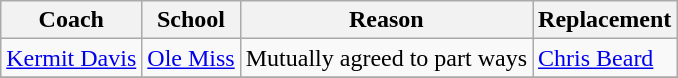<table class="wikitable">
<tr>
<th>Coach</th>
<th>School</th>
<th>Reason</th>
<th>Replacement</th>
</tr>
<tr>
<td><a href='#'>Kermit Davis</a></td>
<td><a href='#'>Ole Miss</a></td>
<td>Mutually agreed to part ways</td>
<td><a href='#'>Chris Beard</a></td>
</tr>
<tr>
</tr>
</table>
